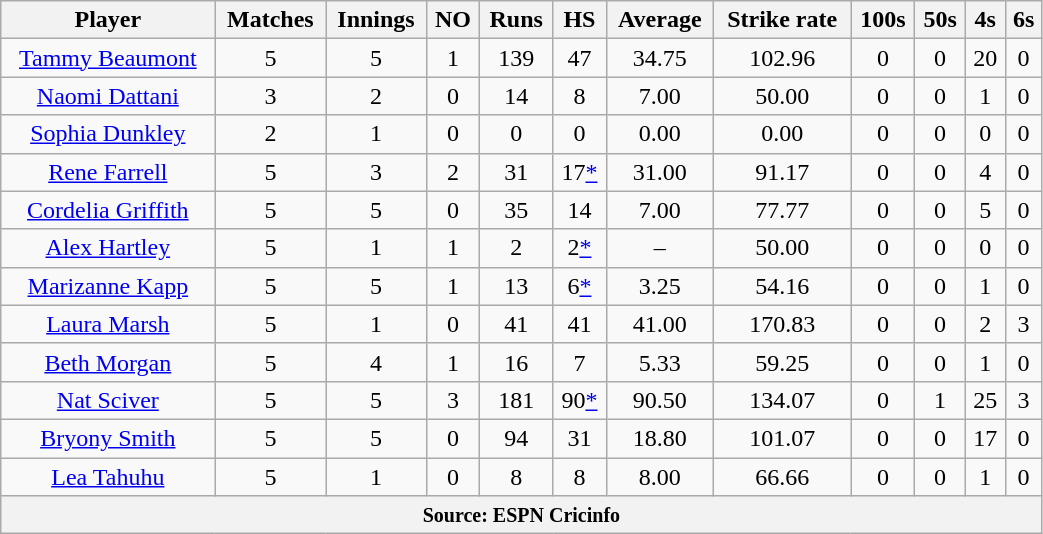<table class="wikitable" style="text-align:center; width:55%;">
<tr>
<th>Player</th>
<th>Matches</th>
<th>Innings</th>
<th>NO</th>
<th>Runs</th>
<th>HS</th>
<th>Average</th>
<th>Strike rate</th>
<th>100s</th>
<th>50s</th>
<th>4s</th>
<th>6s</th>
</tr>
<tr>
<td><a href='#'>Tammy Beaumont</a></td>
<td>5</td>
<td>5</td>
<td>1</td>
<td>139</td>
<td>47</td>
<td>34.75</td>
<td>102.96</td>
<td>0</td>
<td>0</td>
<td>20</td>
<td>0</td>
</tr>
<tr>
<td><a href='#'>Naomi Dattani</a></td>
<td>3</td>
<td>2</td>
<td>0</td>
<td>14</td>
<td>8</td>
<td>7.00</td>
<td>50.00</td>
<td>0</td>
<td>0</td>
<td>1</td>
<td>0</td>
</tr>
<tr>
<td><a href='#'>Sophia Dunkley</a></td>
<td>2</td>
<td>1</td>
<td>0</td>
<td>0</td>
<td>0</td>
<td>0.00</td>
<td>0.00</td>
<td>0</td>
<td>0</td>
<td>0</td>
<td>0</td>
</tr>
<tr>
<td><a href='#'>Rene Farrell</a></td>
<td>5</td>
<td>3</td>
<td>2</td>
<td>31</td>
<td>17<a href='#'>*</a></td>
<td>31.00</td>
<td>91.17</td>
<td>0</td>
<td>0</td>
<td>4</td>
<td>0</td>
</tr>
<tr>
<td><a href='#'>Cordelia Griffith</a></td>
<td>5</td>
<td>5</td>
<td>0</td>
<td>35</td>
<td>14</td>
<td>7.00</td>
<td>77.77</td>
<td>0</td>
<td>0</td>
<td>5</td>
<td>0</td>
</tr>
<tr>
<td><a href='#'>Alex Hartley</a></td>
<td>5</td>
<td>1</td>
<td>1</td>
<td>2</td>
<td>2<a href='#'>*</a></td>
<td>–</td>
<td>50.00</td>
<td>0</td>
<td>0</td>
<td>0</td>
<td>0</td>
</tr>
<tr>
<td><a href='#'>Marizanne Kapp</a></td>
<td>5</td>
<td>5</td>
<td>1</td>
<td>13</td>
<td>6<a href='#'>*</a></td>
<td>3.25</td>
<td>54.16</td>
<td>0</td>
<td>0</td>
<td>1</td>
<td>0</td>
</tr>
<tr>
<td><a href='#'>Laura Marsh</a></td>
<td>5</td>
<td>1</td>
<td>0</td>
<td>41</td>
<td>41</td>
<td>41.00</td>
<td>170.83</td>
<td>0</td>
<td>0</td>
<td>2</td>
<td>3</td>
</tr>
<tr>
<td><a href='#'>Beth Morgan</a></td>
<td>5</td>
<td>4</td>
<td>1</td>
<td>16</td>
<td>7</td>
<td>5.33</td>
<td>59.25</td>
<td>0</td>
<td>0</td>
<td>1</td>
<td>0</td>
</tr>
<tr>
<td><a href='#'>Nat Sciver</a></td>
<td>5</td>
<td>5</td>
<td>3</td>
<td>181</td>
<td>90<a href='#'>*</a></td>
<td>90.50</td>
<td>134.07</td>
<td>0</td>
<td>1</td>
<td>25</td>
<td>3</td>
</tr>
<tr>
<td><a href='#'>Bryony Smith</a></td>
<td>5</td>
<td>5</td>
<td>0</td>
<td>94</td>
<td>31</td>
<td>18.80</td>
<td>101.07</td>
<td>0</td>
<td>0</td>
<td>17</td>
<td>0</td>
</tr>
<tr>
<td><a href='#'>Lea Tahuhu</a></td>
<td>5</td>
<td>1</td>
<td>0</td>
<td>8</td>
<td>8</td>
<td>8.00</td>
<td>66.66</td>
<td>0</td>
<td>0</td>
<td>1</td>
<td>0</td>
</tr>
<tr>
<th colspan="12"><small>Source: ESPN Cricinfo </small></th>
</tr>
</table>
